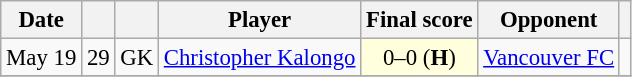<table class="wikitable sortable" style="text-align:center; font-size:95%;">
<tr>
<th>Date</th>
<th></th>
<th></th>
<th>Player</th>
<th>Final score</th>
<th>Opponent</th>
<th class="unsortable"></th>
</tr>
<tr>
<td style="text-align:left;" data-sort-value="1">May 19</td>
<td>29</td>
<td>GK</td>
<td style="text-align:left;" data-sort-value="Kalongo"> <a href='#'>Christopher Kalongo</a></td>
<td style="background:#ffd;">0–0 (<strong>H</strong>)</td>
<td style="text-align:left;"><a href='#'>Vancouver FC</a></td>
<td></td>
</tr>
<tr>
</tr>
</table>
